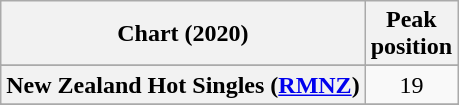<table class="wikitable sortable plainrowheaders" style="text-align:center">
<tr>
<th scope="col">Chart (2020)</th>
<th scope="col">Peak<br>position</th>
</tr>
<tr>
</tr>
<tr>
<th scope="row">New Zealand Hot Singles (<a href='#'>RMNZ</a>)</th>
<td>19</td>
</tr>
<tr>
</tr>
<tr>
</tr>
<tr>
</tr>
</table>
